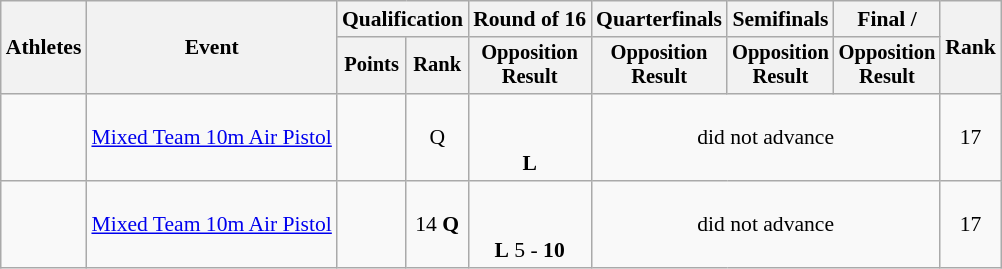<table class="wikitable" style="font-size:90%;">
<tr>
<th rowspan=2>Athletes</th>
<th rowspan=2>Event</th>
<th colspan=2>Qualification</th>
<th>Round of 16</th>
<th>Quarterfinals</th>
<th>Semifinals</th>
<th>Final / </th>
<th rowspan=2>Rank</th>
</tr>
<tr style="font-size:95%">
<th>Points</th>
<th>Rank</th>
<th>Opposition<br>Result</th>
<th>Opposition<br>Result</th>
<th>Opposition<br>Result</th>
<th>Opposition<br>Result</th>
</tr>
<tr align=center>
<td align=left><br></td>
<td align=left><a href='#'>Mixed Team 10m Air Pistol</a></td>
<td></td>
<td>Q</td>
<td><br><br> <strong>L</strong></td>
<td colspan=3>did not advance</td>
<td>17</td>
</tr>
<tr align=center>
<td align=left><br></td>
<td align=left><a href='#'>Mixed Team 10m Air Pistol</a></td>
<td></td>
<td>14 <strong>Q</strong></td>
<td><br><br> <strong>L</strong> 5 - <strong>10</strong></td>
<td colspan=3>did not advance</td>
<td>17</td>
</tr>
</table>
